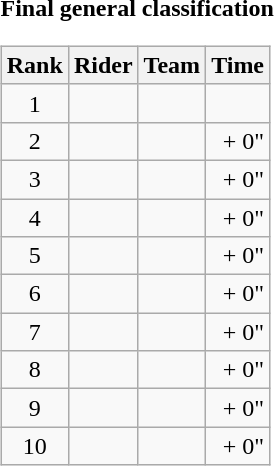<table>
<tr>
<td><strong>Final general classification</strong><br><table class="wikitable">
<tr>
<th scope="col">Rank</th>
<th scope="col">Rider</th>
<th scope="col">Team</th>
<th scope="col">Time</th>
</tr>
<tr>
<td style="text-align:center;">1</td>
<td></td>
<td></td>
<td style="text-align:right;"></td>
</tr>
<tr>
<td style="text-align:center;">2</td>
<td></td>
<td></td>
<td style="text-align:right;">+ 0"</td>
</tr>
<tr>
<td style="text-align:center;">3</td>
<td></td>
<td></td>
<td style="text-align:right;">+ 0"</td>
</tr>
<tr>
<td style="text-align:center;">4</td>
<td></td>
<td></td>
<td style="text-align:right;">+ 0"</td>
</tr>
<tr>
<td style="text-align:center;">5</td>
<td></td>
<td></td>
<td style="text-align:right;">+ 0"</td>
</tr>
<tr>
<td style="text-align:center;">6</td>
<td></td>
<td></td>
<td style="text-align:right;">+ 0"</td>
</tr>
<tr>
<td style="text-align:center;">7</td>
<td></td>
<td></td>
<td style="text-align:right;">+ 0"</td>
</tr>
<tr>
<td style="text-align:center;">8</td>
<td></td>
<td></td>
<td style="text-align:right;">+ 0"</td>
</tr>
<tr>
<td style="text-align:center;">9</td>
<td></td>
<td></td>
<td style="text-align:right;">+ 0"</td>
</tr>
<tr>
<td style="text-align:center;">10</td>
<td></td>
<td></td>
<td style="text-align:right;">+ 0"</td>
</tr>
</table>
</td>
</tr>
</table>
